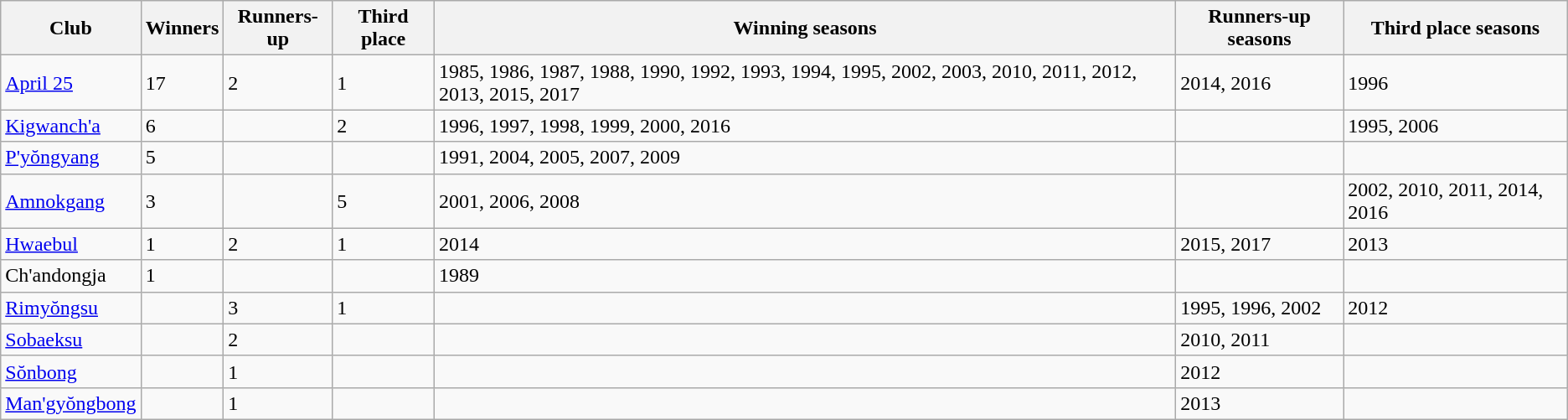<table class="wikitable sortable">
<tr>
<th>Club</th>
<th>Winners</th>
<th>Runners-up</th>
<th>Third place</th>
<th>Winning seasons</th>
<th>Runners-up seasons</th>
<th>Third place seasons</th>
</tr>
<tr>
<td><a href='#'>April 25</a></td>
<td>17</td>
<td>2</td>
<td>1</td>
<td>1985, 1986, 1987, 1988, 1990, 1992, 1993, 1994, 1995, 2002, 2003, 2010, 2011, 2012, 2013, 2015, 2017</td>
<td>2014, 2016</td>
<td>1996</td>
</tr>
<tr>
<td><a href='#'>Kigwanch'a</a></td>
<td>6</td>
<td></td>
<td>2</td>
<td>1996, 1997, 1998, 1999, 2000, 2016</td>
<td></td>
<td>1995, 2006</td>
</tr>
<tr>
<td><a href='#'>P'yŏngyang</a></td>
<td>5</td>
<td></td>
<td></td>
<td>1991, 2004, 2005, 2007, 2009</td>
<td></td>
<td></td>
</tr>
<tr>
<td><a href='#'>Amnokgang</a></td>
<td>3</td>
<td></td>
<td>5</td>
<td>2001, 2006, 2008</td>
<td></td>
<td>2002, 2010, 2011, 2014, 2016</td>
</tr>
<tr>
<td><a href='#'>Hwaebul</a></td>
<td>1</td>
<td>2</td>
<td>1</td>
<td>2014</td>
<td>2015, 2017</td>
<td>2013</td>
</tr>
<tr>
<td>Ch'andongja</td>
<td>1</td>
<td></td>
<td></td>
<td>1989</td>
<td></td>
<td></td>
</tr>
<tr>
<td><a href='#'>Rimyŏngsu</a></td>
<td></td>
<td>3</td>
<td>1</td>
<td></td>
<td>1995, 1996, 2002</td>
<td>2012</td>
</tr>
<tr>
<td><a href='#'>Sobaeksu</a></td>
<td></td>
<td>2</td>
<td></td>
<td></td>
<td>2010, 2011</td>
<td></td>
</tr>
<tr>
<td><a href='#'>Sŏnbong</a></td>
<td></td>
<td>1</td>
<td></td>
<td></td>
<td>2012</td>
<td></td>
</tr>
<tr>
<td><a href='#'>Man'gyŏngbong</a></td>
<td></td>
<td>1</td>
<td></td>
<td></td>
<td>2013</td>
<td></td>
</tr>
</table>
